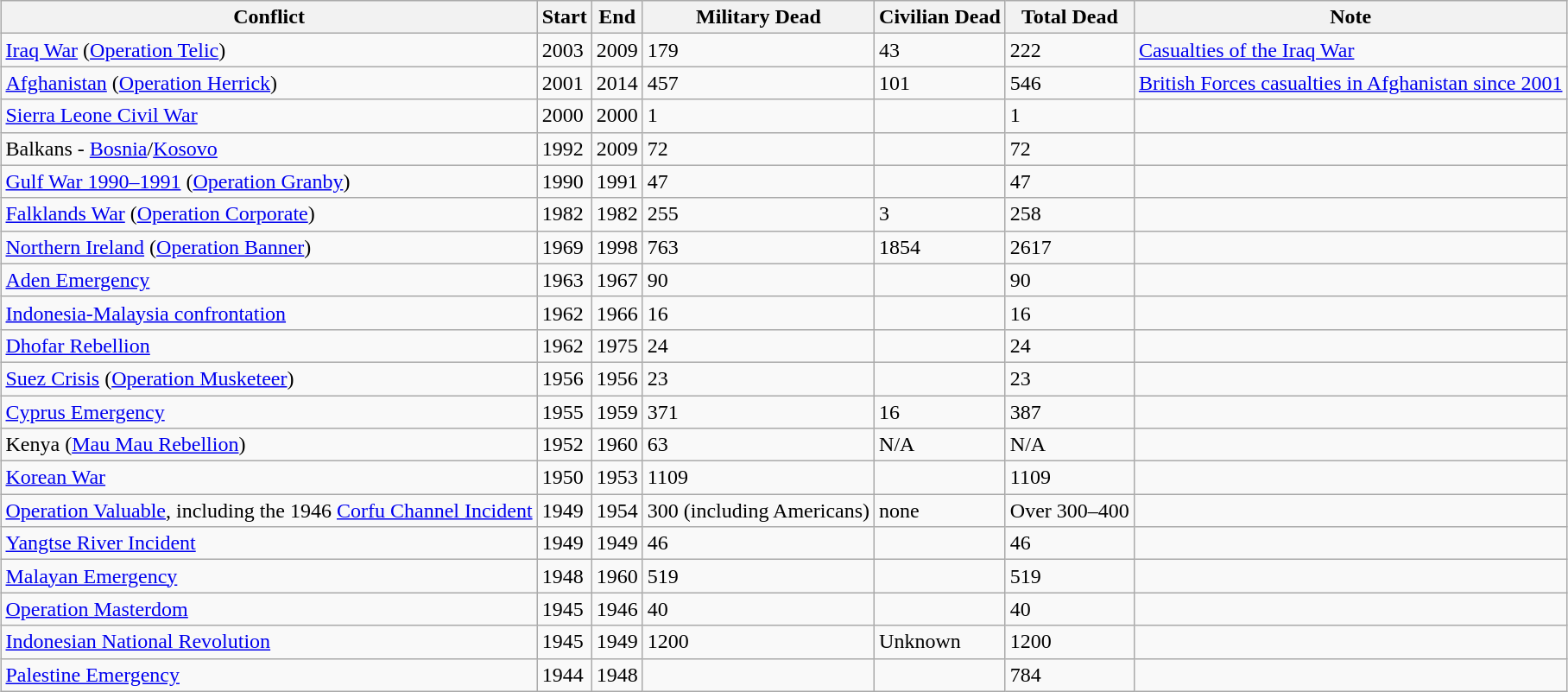<table class="wikitable sortable" style="margin-left:auto;margin-right:auto">
<tr>
<th>Conflict</th>
<th>Start</th>
<th>End</th>
<th>Military Dead</th>
<th>Civilian Dead</th>
<th>Total Dead</th>
<th>Note</th>
</tr>
<tr>
<td><a href='#'>Iraq War</a> (<a href='#'>Operation Telic</a>)</td>
<td>2003</td>
<td>2009</td>
<td>179</td>
<td>43</td>
<td>222</td>
<td><a href='#'>Casualties of the Iraq War</a></td>
</tr>
<tr>
<td><a href='#'>Afghanistan</a> (<a href='#'>Operation Herrick</a>)</td>
<td>2001</td>
<td>2014</td>
<td>457</td>
<td>101</td>
<td>546</td>
<td><a href='#'>British Forces casualties in Afghanistan since 2001</a></td>
</tr>
<tr>
<td><a href='#'>Sierra Leone Civil War</a></td>
<td>2000</td>
<td>2000</td>
<td>1</td>
<td></td>
<td>1</td>
<td></td>
</tr>
<tr>
<td>Balkans - <a href='#'>Bosnia</a>/<a href='#'>Kosovo</a></td>
<td>1992</td>
<td>2009</td>
<td>72</td>
<td></td>
<td>72</td>
<td></td>
</tr>
<tr>
<td><a href='#'>Gulf War 1990–1991</a> (<a href='#'>Operation Granby</a>)</td>
<td>1990</td>
<td>1991</td>
<td>47</td>
<td></td>
<td>47</td>
<td></td>
</tr>
<tr>
<td><a href='#'>Falklands War</a> (<a href='#'>Operation Corporate</a>)</td>
<td>1982</td>
<td>1982</td>
<td>255</td>
<td>3</td>
<td>258</td>
<td></td>
</tr>
<tr>
<td><a href='#'>Northern Ireland</a> (<a href='#'>Operation Banner</a>)</td>
<td>1969</td>
<td>1998</td>
<td>763</td>
<td>1854</td>
<td>2617</td>
<td></td>
</tr>
<tr>
<td><a href='#'>Aden Emergency</a></td>
<td>1963</td>
<td>1967</td>
<td>90</td>
<td></td>
<td>90</td>
<td></td>
</tr>
<tr>
<td><a href='#'>Indonesia-Malaysia confrontation</a></td>
<td>1962</td>
<td>1966</td>
<td>16</td>
<td></td>
<td>16</td>
<td></td>
</tr>
<tr>
<td><a href='#'>Dhofar Rebellion</a></td>
<td>1962</td>
<td>1975</td>
<td>24</td>
<td></td>
<td>24</td>
<td></td>
</tr>
<tr>
<td><a href='#'>Suez Crisis</a> (<a href='#'>Operation Musketeer</a>)</td>
<td>1956</td>
<td>1956</td>
<td>23</td>
<td></td>
<td>23</td>
<td></td>
</tr>
<tr>
<td><a href='#'>Cyprus Emergency</a></td>
<td>1955</td>
<td>1959</td>
<td>371</td>
<td>16</td>
<td>387</td>
<td></td>
</tr>
<tr>
<td>Kenya (<a href='#'>Mau Mau Rebellion</a>)</td>
<td>1952</td>
<td>1960</td>
<td>63</td>
<td>N/A</td>
<td>N/A</td>
<td></td>
</tr>
<tr>
<td><a href='#'>Korean War</a></td>
<td>1950</td>
<td>1953</td>
<td>1109</td>
<td></td>
<td>1109</td>
<td></td>
</tr>
<tr>
<td><a href='#'>Operation Valuable</a>, including the 1946 <a href='#'>Corfu Channel Incident</a></td>
<td>1949</td>
<td>1954</td>
<td>300 (including Americans)</td>
<td>none</td>
<td>Over 300–400</td>
</tr>
<tr>
<td><a href='#'>Yangtse River Incident</a></td>
<td>1949</td>
<td>1949</td>
<td>46</td>
<td></td>
<td>46</td>
<td></td>
</tr>
<tr>
<td><a href='#'>Malayan Emergency</a></td>
<td>1948</td>
<td>1960</td>
<td>519</td>
<td></td>
<td>519</td>
<td></td>
</tr>
<tr>
<td><a href='#'>Operation Masterdom</a></td>
<td>1945</td>
<td>1946</td>
<td>40</td>
<td></td>
<td>40</td>
<td></td>
</tr>
<tr>
<td><a href='#'>Indonesian National Revolution</a></td>
<td>1945</td>
<td>1949</td>
<td>1200</td>
<td>Unknown</td>
<td>1200</td>
<td></td>
</tr>
<tr>
<td><a href='#'>Palestine Emergency</a></td>
<td>1944</td>
<td>1948</td>
<td></td>
<td></td>
<td>784</td>
<td></td>
</tr>
</table>
